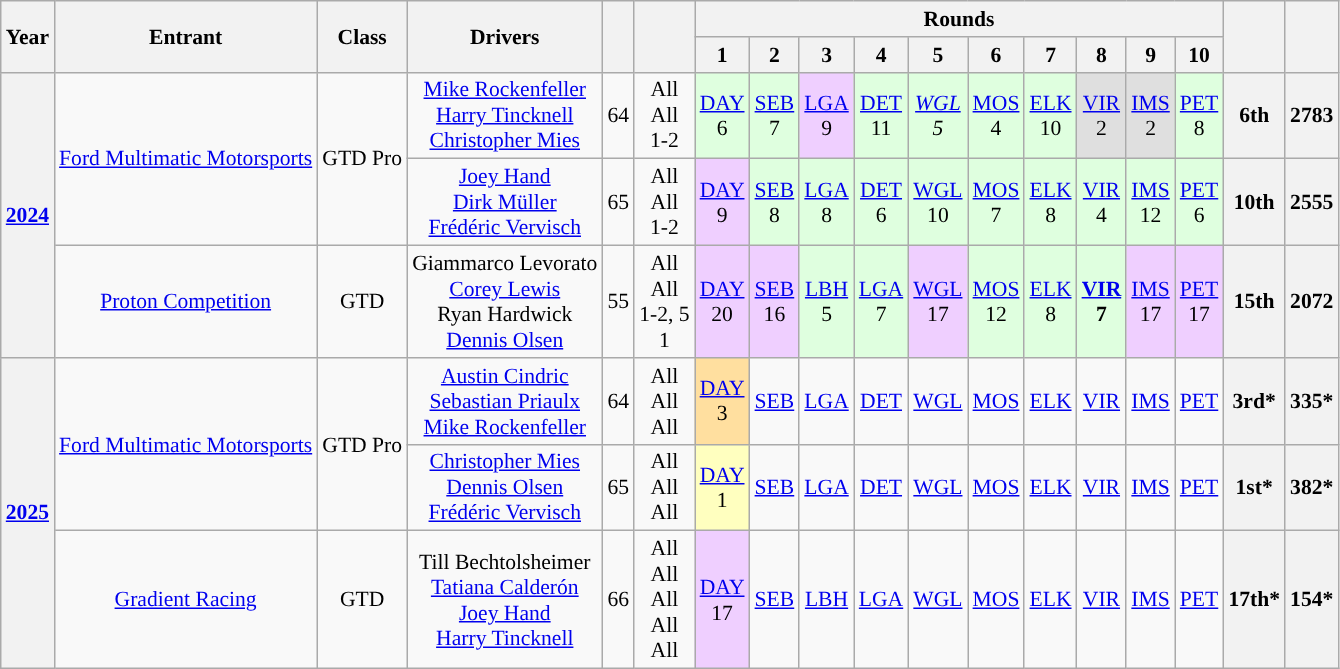<table class="wikitable" style="text-align:center; font-size:90%">
<tr>
<th rowspan="2">Year</th>
<th rowspan="2">Entrant</th>
<th rowspan="2">Class</th>
<th rowspan="2">Drivers</th>
<th rowspan="2"></th>
<th rowspan="2"></th>
<th colspan="10">Rounds</th>
<th rowspan="2" scope="col"></th>
<th rowspan="2" scope="col"></th>
</tr>
<tr>
<th scope="col">1</th>
<th scope="col">2</th>
<th scope="col">3</th>
<th scope="col">4</th>
<th scope="col">5</th>
<th scope="col">6</th>
<th scope="col">7</th>
<th scope="col">8</th>
<th scope="col">9</th>
<th>10</th>
</tr>
<tr>
<th rowspan="3"><a href='#'>2024</a></th>
<td rowspan="2"> <a href='#'>Ford Multimatic Motorsports</a></td>
<td rowspan="2">GTD Pro</td>
<td> <a href='#'>Mike Rockenfeller</a><br> <a href='#'>Harry Tincknell</a><br> <a href='#'>Christopher Mies</a></td>
<td>64</td>
<td>All<br>All<br>1-2</td>
<td style="background:#DFFFDF;"><a href='#'>DAY</a><br>6</td>
<td style="background:#DFFFDF;"><a href='#'>SEB</a><br>7</td>
<td style="background:#EFCFFF;"><a href='#'>LGA</a><br>9</td>
<td style="background:#DFFFDF;"><a href='#'>DET</a><br>11</td>
<td style="background:#DFFFDF;"><em><a href='#'>WGL</a><br>5</em></td>
<td style="background:#DFFFDF;"><a href='#'>MOS</a><br>4</td>
<td style="background:#DFFFDF;"><a href='#'>ELK</a><br>10</td>
<td style="background:#DFDFDF;”"><a href='#'>VIR</a><br>2</td>
<td style="background:#DFDFDF;”"><a href='#'>IMS</a><br>2</td>
<td style="background:#DFFFDF;"><a href='#'>PET</a><br>8</td>
<th>6th</th>
<th>2783</th>
</tr>
<tr>
<td> <a href='#'>Joey Hand</a><br> <a href='#'>Dirk Müller</a><br> <a href='#'>Frédéric Vervisch</a></td>
<td>65</td>
<td>All<br>All<br>1-2</td>
<td style="background:#EFCFFF;"><a href='#'>DAY</a><br>9</td>
<td style="background:#DFFFDF;"><a href='#'>SEB</a><br>8</td>
<td style="background:#DFFFDF;"><a href='#'>LGA</a><br>8</td>
<td style="background:#DFFFDF;"><a href='#'>DET</a><br>6</td>
<td style="background:#DFFFDF;"><a href='#'>WGL</a><br>10</td>
<td style="background:#DFFFDF;"><a href='#'>MOS</a><br>7</td>
<td style="background:#DFFFDF;"><a href='#'>ELK</a><br>8</td>
<td style="background:#DFFFDF;"><a href='#'>VIR</a><br>4</td>
<td style="background:#DFFFDF;"><a href='#'>IMS</a><br>12</td>
<td style="background:#DFFFDF;"><a href='#'>PET</a><br>6</td>
<th>10th</th>
<th>2555</th>
</tr>
<tr>
<td> <a href='#'>Proton Competition</a></td>
<td>GTD</td>
<td> Giammarco Levorato<br> <a href='#'>Corey Lewis</a><br> Ryan Hardwick<br> <a href='#'>Dennis Olsen</a></td>
<td>55</td>
<td>All<br>All<br>1-2, 5<br>1</td>
<td style="background:#EFCFFF;"><a href='#'>DAY</a><br>20</td>
<td style="background:#EFCFFF;"><a href='#'>SEB</a><br>16</td>
<td style="background:#DFFFDF;"><a href='#'>LBH</a><br>5</td>
<td style="background:#DFFFDF;"><a href='#'>LGA</a><br>7</td>
<td style="background:#EFCFFF;"><a href='#'>WGL</a><br>17</td>
<td style="background:#DFFFDF;"><a href='#'>MOS</a><br>12</td>
<td style="background:#DFFFDF;"><a href='#'>ELK</a><br>8</td>
<td style="background:#DFFFDF;"><strong><a href='#'>VIR</a><br>7</strong></td>
<td style="background:#EFCFFF;"><a href='#'>IMS</a><br>17</td>
<td style="background:#EFCFFF;"><a href='#'>PET</a><br>17</td>
<th>15th</th>
<th>2072</th>
</tr>
<tr>
<th rowspan="3"><a href='#'>2025</a></th>
<td rowspan="2"> <a href='#'>Ford Multimatic Motorsports</a></td>
<td rowspan="2">GTD Pro</td>
<td> <a href='#'>Austin Cindric</a><br> <a href='#'>Sebastian Priaulx</a><br> <a href='#'>Mike Rockenfeller</a></td>
<td>64</td>
<td>All<br>All<br>All</td>
<td style="background:#ffdf9f;"><a href='#'>DAY</a><br>3</td>
<td style="background:#;"><a href='#'>SEB</a><br></td>
<td style="background:#;"><a href='#'>LGA</a><br></td>
<td style="background:#;"><a href='#'>DET</a><br></td>
<td style="background:#;"><a href='#'>WGL</a><br></td>
<td style="background:#;"><a href='#'>MOS</a><br></td>
<td style="background:#;"><a href='#'>ELK</a><br></td>
<td style="background:#;"><a href='#'>VIR</a><br></td>
<td style="background:#;"><a href='#'>IMS</a><br></td>
<td style="background:#;"><a href='#'>PET</a><br></td>
<th>3rd*</th>
<th>335*</th>
</tr>
<tr>
<td> <a href='#'>Christopher Mies</a><br> <a href='#'>Dennis Olsen</a><br> <a href='#'>Frédéric Vervisch</a></td>
<td>65</td>
<td>All<br>All<br>All</td>
<td style="background:#ffffbf;"><a href='#'>DAY</a><br>1</td>
<td style="background:#;"><a href='#'>SEB</a><br></td>
<td style="background:#;"><a href='#'>LGA</a><br></td>
<td style="background:#;"><a href='#'>DET</a><br></td>
<td style="background:#;"><a href='#'>WGL</a><br></td>
<td style="background:#;"><a href='#'>MOS</a><br></td>
<td style="background:#;"><a href='#'>ELK</a><br></td>
<td style="background:#;"><a href='#'>VIR</a><br></td>
<td style="background:#;"><a href='#'>IMS</a><br></td>
<td style="background:#;"><a href='#'>PET</a><br></td>
<th>1st*</th>
<th>382*</th>
</tr>
<tr>
<td> <a href='#'>Gradient Racing</a></td>
<td>GTD</td>
<td> Till Bechtolsheimer<br> <a href='#'>Tatiana Calderón</a><br> <a href='#'>Joey Hand</a><br> <a href='#'>Harry Tincknell</a></td>
<td>66</td>
<td>All<br>All<br>All<br>All<br>All</td>
<td style="background:#EFCFFF;"><a href='#'>DAY</a><br>17</td>
<td style="background:#;"><a href='#'>SEB</a><br></td>
<td style="background:#;"><a href='#'>LBH</a><br></td>
<td style="background:#;"><a href='#'>LGA</a><br></td>
<td style="background:#;"><a href='#'>WGL</a><br></td>
<td style="background:#;"><a href='#'>MOS</a><br></td>
<td style="background:#;"><a href='#'>ELK</a><br></td>
<td style="background:#;"><a href='#'>VIR</a><br></td>
<td style="background:#;"><a href='#'>IMS</a><br></td>
<td style="background:#;"><a href='#'>PET</a><br></td>
<th>17th*</th>
<th>154*</th>
</tr>
</table>
